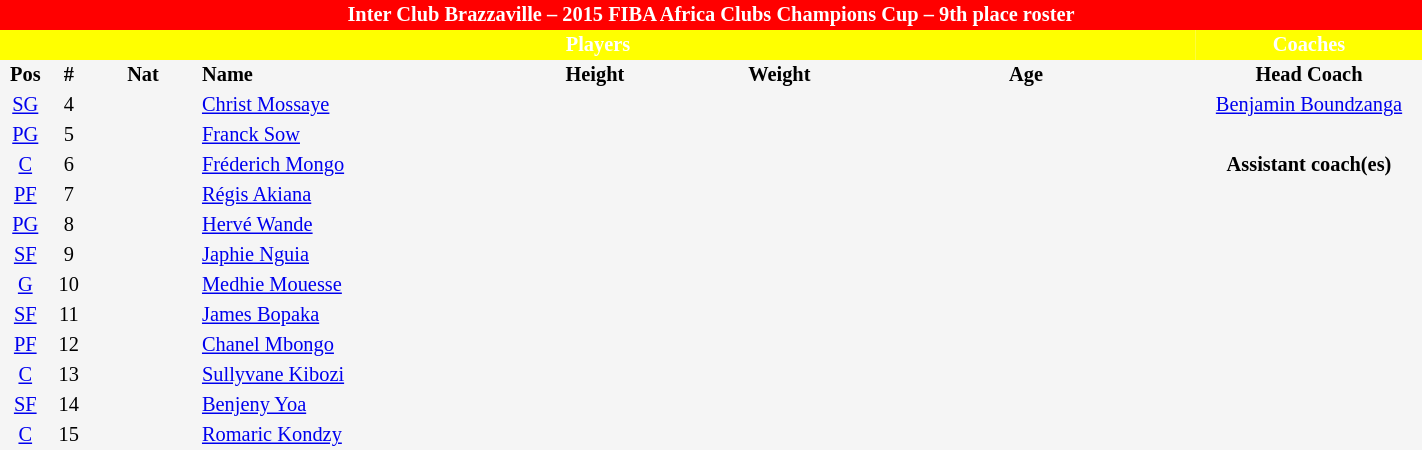<table border=0 cellpadding=2 cellspacing=0  |- bgcolor=#f5f5f5 style="text-align:center; font-size:85%;" width=75%>
<tr>
<td colspan="8" style="background: red; color: white"><strong>Inter Club Brazzaville – 2015 FIBA Africa Clubs Champions Cup – 9th place roster</strong></td>
</tr>
<tr>
<td colspan="7" style="background: yellow; color: white"><strong>Players</strong></td>
<td style="background: yellow; color: white"><strong>Coaches</strong></td>
</tr>
<tr style="background=#f5f5f5; color: black">
<th width=5px>Pos</th>
<th width=5px>#</th>
<th width=50px>Nat</th>
<th width=135px align=left>Name</th>
<th width=100px>Height</th>
<th width=70px>Weight</th>
<th width=160px>Age</th>
<th width=105px>Head Coach</th>
</tr>
<tr>
<td><a href='#'>SG</a></td>
<td>4</td>
<td></td>
<td align=left><a href='#'>Christ Mossaye</a></td>
<td></td>
<td></td>
<td><span></span></td>
<td> <a href='#'>Benjamin Boundzanga</a></td>
</tr>
<tr>
<td><a href='#'>PG</a></td>
<td>5</td>
<td></td>
<td align=left><a href='#'>Franck Sow</a></td>
<td></td>
<td></td>
<td><span></span></td>
</tr>
<tr>
<td><a href='#'>C</a></td>
<td>6</td>
<td></td>
<td align=left><a href='#'>Fréderich Mongo</a></td>
<td></td>
<td></td>
<td><span></span></td>
<td><strong>Assistant coach(es)</strong></td>
</tr>
<tr>
<td><a href='#'>PF</a></td>
<td>7</td>
<td></td>
<td align=left><a href='#'>Régis Akiana</a></td>
<td></td>
<td></td>
<td><span></span></td>
<td></td>
</tr>
<tr>
<td><a href='#'>PG</a></td>
<td>8</td>
<td></td>
<td align=left><a href='#'>Hervé Wande</a></td>
<td></td>
<td></td>
<td><span></span></td>
</tr>
<tr>
<td><a href='#'>SF</a></td>
<td>9</td>
<td></td>
<td align=left><a href='#'>Japhie Nguia</a></td>
<td><span></span></td>
<td></td>
<td><span></span></td>
</tr>
<tr>
<td><a href='#'>G</a></td>
<td>10</td>
<td></td>
<td align=left><a href='#'>Medhie Mouesse</a></td>
<td><span></span></td>
<td></td>
<td><span></span></td>
</tr>
<tr>
<td><a href='#'>SF</a></td>
<td>11</td>
<td></td>
<td align=left><a href='#'>James Bopaka</a></td>
<td></td>
<td></td>
<td><span></span></td>
</tr>
<tr>
<td><a href='#'>PF</a></td>
<td>12</td>
<td></td>
<td align=left><a href='#'>Chanel Mbongo</a></td>
<td></td>
<td></td>
<td><span></span></td>
</tr>
<tr>
<td><a href='#'>C</a></td>
<td>13</td>
<td></td>
<td align=left><a href='#'>Sullyvane Kibozi</a></td>
<td></td>
<td></td>
<td><span></span></td>
</tr>
<tr>
<td><a href='#'>SF</a></td>
<td>14</td>
<td></td>
<td align=left><a href='#'>Benjeny Yoa</a></td>
<td></td>
<td></td>
<td><span></span></td>
</tr>
<tr>
<td><a href='#'>C</a></td>
<td>15</td>
<td></td>
<td align=left><a href='#'>Romaric Kondzy</a></td>
<td><span></span></td>
<td></td>
<td><span></span></td>
</tr>
</table>
